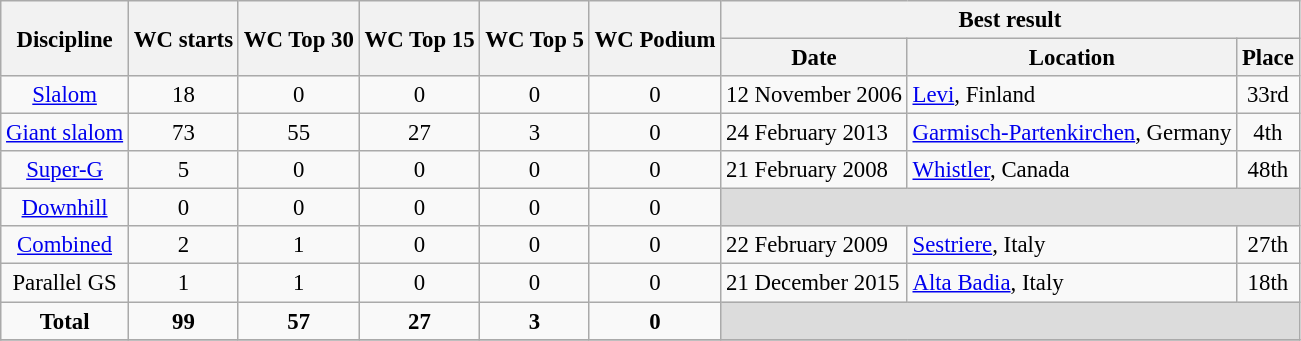<table class="wikitable" style="text-align:center; font-size:95%;">
<tr>
<th rowspan=2>Discipline</th>
<th rowspan=2>WC starts</th>
<th rowspan=2>WC Top 30</th>
<th rowspan=2>WC Top 15</th>
<th rowspan=2>WC Top 5</th>
<th rowspan=2>WC Podium</th>
<th colspan=3>Best result</th>
</tr>
<tr>
<th>Date</th>
<th>Location</th>
<th>Place</th>
</tr>
<tr>
<td align=center><a href='#'>Slalom</a></td>
<td align=center>18</td>
<td align=center>0</td>
<td align=center>0</td>
<td align=center>0</td>
<td align=center>0</td>
<td align=left>12 November 2006</td>
<td align=left> <a href='#'>Levi</a>, Finland</td>
<td>33rd</td>
</tr>
<tr>
<td align=center><a href='#'>Giant slalom</a></td>
<td align=center>73</td>
<td align=center>55</td>
<td align=center>27</td>
<td align=center>3</td>
<td align=center>0</td>
<td align=left>24 February 2013</td>
<td align=left> <a href='#'>Garmisch-Partenkirchen</a>, Germany</td>
<td>4th</td>
</tr>
<tr>
<td align=center><a href='#'>Super-G</a></td>
<td align=center>5</td>
<td align=center>0</td>
<td align=center>0</td>
<td align=center>0</td>
<td align=center>0</td>
<td align=left>21 February 2008</td>
<td align=left> <a href='#'>Whistler</a>, Canada</td>
<td>48th</td>
</tr>
<tr>
<td align=center><a href='#'>Downhill</a></td>
<td align=center>0</td>
<td align=center>0</td>
<td align=center>0</td>
<td align=center>0</td>
<td align=center>0</td>
<td colspan=3 bgcolor=#DCDCDC></td>
</tr>
<tr>
<td align=center><a href='#'>Combined</a></td>
<td align=center>2</td>
<td align=center>1</td>
<td align=center>0</td>
<td align=center>0</td>
<td align=center>0</td>
<td align=left>22 February 2009</td>
<td align=left> <a href='#'>Sestriere</a>, Italy</td>
<td>27th</td>
</tr>
<tr>
<td align=center>Parallel GS</td>
<td align=center>1</td>
<td align=center>1</td>
<td align=center>0</td>
<td align=center>0</td>
<td align=center>0</td>
<td align=left>21 December 2015</td>
<td align=left> <a href='#'>Alta Badia</a>, Italy</td>
<td>18th</td>
</tr>
<tr>
<td align=center><strong>Total</strong></td>
<td align=center><strong>99</strong></td>
<td align=center><strong>57</strong></td>
<td align=center><strong>27</strong></td>
<td align=center><strong>3</strong></td>
<td align=center><strong>0</strong></td>
<td colspan=3 bgcolor=#DCDCDC></td>
</tr>
<tr>
</tr>
</table>
